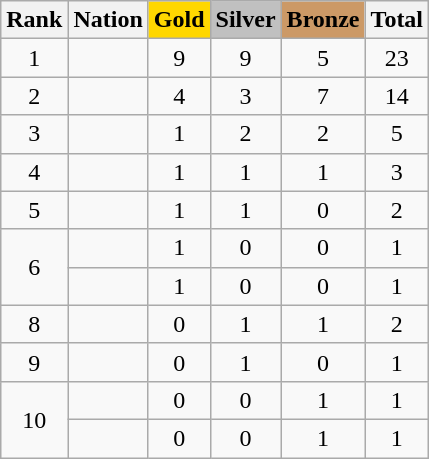<table class="wikitable sortable" style="text-align:center">
<tr>
<th>Rank</th>
<th>Nation</th>
<th style="background-color:gold">Gold</th>
<th style="background-color:silver">Silver</th>
<th style="background-color:#cc9966">Bronze</th>
<th>Total</th>
</tr>
<tr>
<td>1</td>
<td align="left"></td>
<td>9</td>
<td>9</td>
<td>5</td>
<td>23</td>
</tr>
<tr>
<td>2</td>
<td align="left"></td>
<td>4</td>
<td>3</td>
<td>7</td>
<td>14</td>
</tr>
<tr>
<td>3</td>
<td align="left"></td>
<td>1</td>
<td>2</td>
<td>2</td>
<td>5</td>
</tr>
<tr>
<td>4</td>
<td align="left"></td>
<td>1</td>
<td>1</td>
<td>1</td>
<td>3</td>
</tr>
<tr>
<td>5</td>
<td align="left"></td>
<td>1</td>
<td>1</td>
<td>0</td>
<td>2</td>
</tr>
<tr>
<td rowspan="2">6</td>
<td align="left"></td>
<td>1</td>
<td>0</td>
<td>0</td>
<td>1</td>
</tr>
<tr>
<td align="left"></td>
<td>1</td>
<td>0</td>
<td>0</td>
<td>1</td>
</tr>
<tr>
<td>8</td>
<td align="left"></td>
<td>0</td>
<td>1</td>
<td>1</td>
<td>2</td>
</tr>
<tr>
<td>9</td>
<td align="left"></td>
<td>0</td>
<td>1</td>
<td>0</td>
<td>1</td>
</tr>
<tr>
<td rowspan="2">10</td>
<td align="left"></td>
<td>0</td>
<td>0</td>
<td>1</td>
<td>1</td>
</tr>
<tr>
<td align="left"></td>
<td>0</td>
<td>0</td>
<td>1</td>
<td>1</td>
</tr>
</table>
